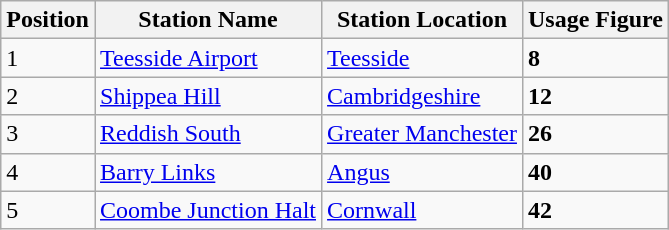<table class="wikitable mw-collapsible">
<tr>
<th>Position</th>
<th>Station Name</th>
<th>Station Location</th>
<th>Usage Figure</th>
</tr>
<tr>
<td>1</td>
<td><a href='#'>Teesside Airport</a></td>
<td><a href='#'>Teesside</a></td>
<td><strong>8</strong></td>
</tr>
<tr>
<td>2</td>
<td><a href='#'>Shippea Hill</a></td>
<td><a href='#'>Cambridgeshire</a></td>
<td><strong>12</strong></td>
</tr>
<tr>
<td>3</td>
<td><a href='#'>Reddish South</a></td>
<td><a href='#'>Greater Manchester</a></td>
<td><strong>26</strong></td>
</tr>
<tr>
<td>4</td>
<td><a href='#'>Barry Links</a></td>
<td><a href='#'>Angus</a></td>
<td><strong>40</strong></td>
</tr>
<tr>
<td>5</td>
<td><a href='#'>Coombe Junction Halt</a></td>
<td><a href='#'>Cornwall</a></td>
<td><strong>42</strong></td>
</tr>
</table>
